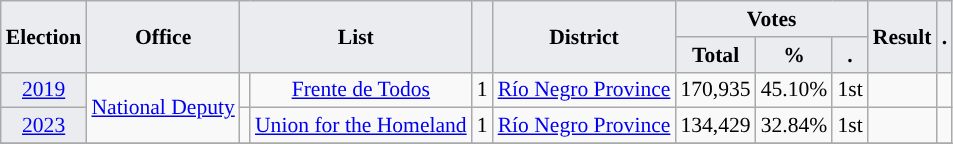<table class="wikitable" style="font-size:90%; text-align:center;">
<tr>
<th style="background-color:#EAECF0;" rowspan=2>Election</th>
<th style="background-color:#EAECF0;" rowspan=2>Office</th>
<th style="background-color:#EAECF0;" colspan=2 rowspan=2>List</th>
<th style="background-color:#EAECF0;" rowspan=2></th>
<th style="background-color:#EAECF0;" rowspan=2>District</th>
<th style="background-color:#EAECF0;" colspan=3>Votes</th>
<th style="background-color:#EAECF0;" rowspan=2>Result</th>
<th style="background-color:#EAECF0;" rowspan=2>.</th>
</tr>
<tr>
<th style="background-color:#EAECF0;">Total</th>
<th style="background-color:#EAECF0;">%</th>
<th style="background-color:#EAECF0;">.</th>
</tr>
<tr>
<td style="background-color:#EAECF0;"><a href='#'>2019</a></td>
<td rowspan="2"><a href='#'>National Deputy</a></td>
<td style="background-color:"></td>
<td><a href='#'>Frente de Todos</a></td>
<td>1</td>
<td><a href='#'>Río Negro Province</a></td>
<td>170,935</td>
<td>45.10%</td>
<td>1st</td>
<td></td>
<td></td>
</tr>
<tr>
<td style="background-color:#EAECF0;"><a href='#'>2023</a></td>
<td style="background-color:"></td>
<td><a href='#'>Union for the Homeland</a></td>
<td>1</td>
<td><a href='#'>Río Negro Province</a></td>
<td>134,429</td>
<td>32.84%</td>
<td>1st</td>
<td></td>
<td></td>
</tr>
<tr>
</tr>
</table>
